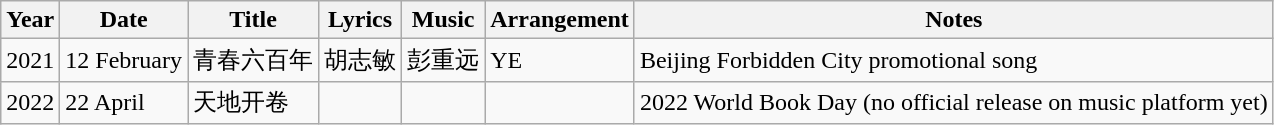<table class="wikitable">
<tr>
<th>Year</th>
<th>Date</th>
<th>Title</th>
<th>Lyrics</th>
<th>Music</th>
<th>Arrangement</th>
<th>Notes</th>
</tr>
<tr>
<td>2021</td>
<td>12 February</td>
<td>青春六百年</td>
<td>胡志敏</td>
<td>彭重远</td>
<td>YE</td>
<td>Beijing Forbidden City promotional song</td>
</tr>
<tr>
<td>2022</td>
<td>22 April</td>
<td>天地开卷</td>
<td></td>
<td></td>
<td></td>
<td>2022 World Book Day (no official release on music platform yet)</td>
</tr>
</table>
